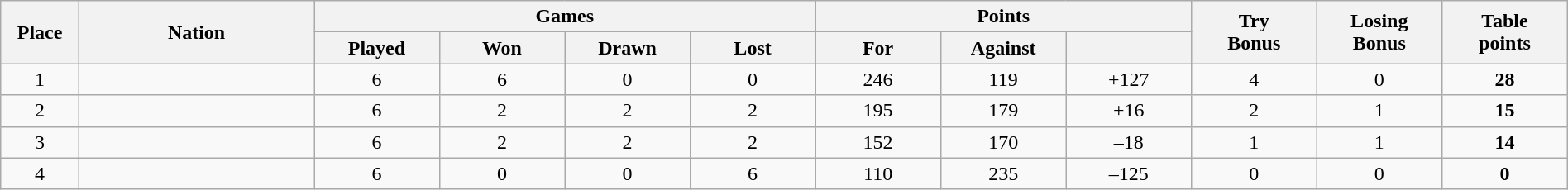<table class="wikitable" style="width:100%;">
<tr>
<th rowspan="2" style="width:5%;">Place</th>
<th rowspan="2" style="width:15%;">Nation</th>
<th colspan="4" style="width:32%;">Games</th>
<th colspan="3" style="width:18%;">Points</th>
<th rowspan="2" style="width:8%;">Try<br>Bonus</th>
<th rowspan="2" style="width:8%;">Losing<br>Bonus</th>
<th rowspan="2" style="width:10%;">Table<br>points</th>
</tr>
<tr>
<th style="width:8%;">Played</th>
<th style="width:8%;">Won</th>
<th style="width:8%;">Drawn</th>
<th style="width:8%;">Lost</th>
<th style="width:8%;">For</th>
<th style="width:8%;">Against</th>
<th style="width:8%;"></th>
</tr>
<tr align=center>
<td>1</td>
<td align="left"></td>
<td>6</td>
<td>6</td>
<td>0</td>
<td>0</td>
<td>246</td>
<td>119</td>
<td>+127</td>
<td>4</td>
<td>0</td>
<td><strong>28</strong></td>
</tr>
<tr align="center">
<td>2</td>
<td align="left"></td>
<td>6</td>
<td>2</td>
<td>2</td>
<td>2</td>
<td>195</td>
<td>179</td>
<td>+16</td>
<td>2</td>
<td>1</td>
<td><strong>15</strong></td>
</tr>
<tr align="center">
<td>3</td>
<td align="left"></td>
<td>6</td>
<td>2</td>
<td>2</td>
<td>2</td>
<td>152</td>
<td>170</td>
<td>–18</td>
<td>1</td>
<td>1</td>
<td><strong>14</strong></td>
</tr>
<tr align="center">
<td>4</td>
<td align="left"></td>
<td>6</td>
<td>0</td>
<td>0</td>
<td>6</td>
<td>110</td>
<td>235</td>
<td>–125</td>
<td>0</td>
<td>0</td>
<td><strong>0</strong></td>
</tr>
</table>
